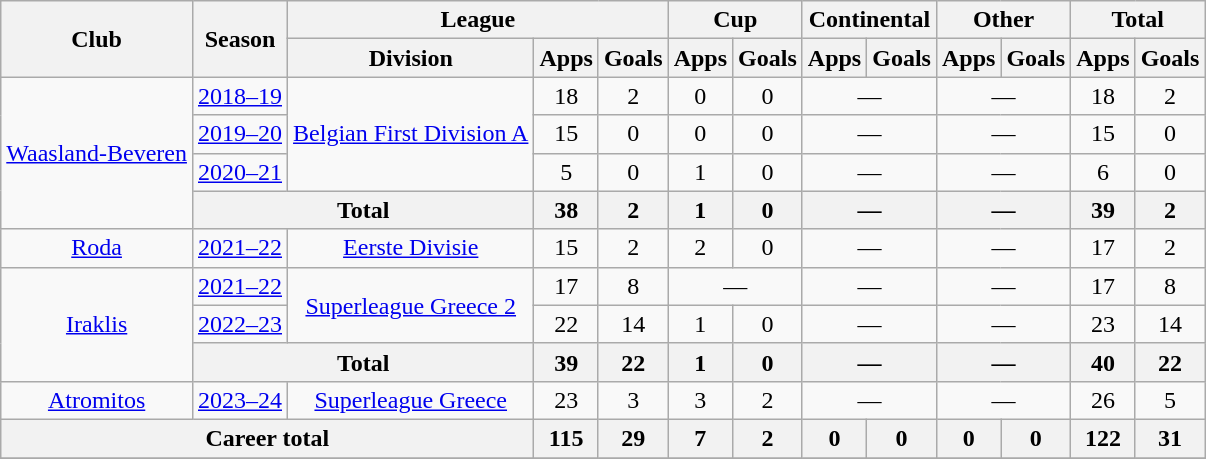<table class="wikitable" style="text-align: center;">
<tr>
<th rowspan=2>Club</th>
<th rowspan=2>Season</th>
<th colspan=3>League</th>
<th colspan=2>Cup</th>
<th colspan=2>Continental</th>
<th colspan=2>Other</th>
<th colspan=2>Total</th>
</tr>
<tr>
<th>Division</th>
<th>Apps</th>
<th>Goals</th>
<th>Apps</th>
<th>Goals</th>
<th>Apps</th>
<th>Goals</th>
<th>Apps</th>
<th>Goals</th>
<th>Apps</th>
<th>Goals</th>
</tr>
<tr>
<td rowspan="4"><a href='#'>Waasland-Beveren</a></td>
<td><a href='#'>2018–19</a></td>
<td rowspan="3"><a href='#'>Belgian First Division A</a></td>
<td>18</td>
<td>2</td>
<td>0</td>
<td>0</td>
<td colspan="2">—</td>
<td colspan="2">—</td>
<td>18</td>
<td>2</td>
</tr>
<tr>
<td><a href='#'>2019–20</a></td>
<td>15</td>
<td>0</td>
<td>0</td>
<td>0</td>
<td colspan="2">—</td>
<td colspan="2">—</td>
<td>15</td>
<td>0</td>
</tr>
<tr>
<td><a href='#'>2020–21</a></td>
<td>5</td>
<td>0</td>
<td>1</td>
<td>0</td>
<td colspan="2">—</td>
<td colspan="2">—</td>
<td>6</td>
<td>0</td>
</tr>
<tr>
<th colspan=2>Total</th>
<th>38</th>
<th>2</th>
<th>1</th>
<th>0</th>
<th colspan="2">—</th>
<th colspan="2">—</th>
<th>39</th>
<th>2</th>
</tr>
<tr>
<td><a href='#'>Roda</a></td>
<td><a href='#'>2021–22</a></td>
<td><a href='#'>Eerste Divisie</a></td>
<td>15</td>
<td>2</td>
<td>2</td>
<td>0</td>
<td colspan="2">—</td>
<td colspan="2">—</td>
<td>17</td>
<td>2</td>
</tr>
<tr>
<td rowspan="3"><a href='#'>Iraklis</a></td>
<td><a href='#'>2021–22</a></td>
<td rowspan="2"><a href='#'>Superleague Greece 2</a></td>
<td>17</td>
<td>8</td>
<td colspan="2">—</td>
<td colspan="2">—</td>
<td colspan="2">—</td>
<td>17</td>
<td>8</td>
</tr>
<tr>
<td><a href='#'>2022–23</a></td>
<td>22</td>
<td>14</td>
<td>1</td>
<td>0</td>
<td colspan="2">—</td>
<td colspan="2">—</td>
<td>23</td>
<td>14</td>
</tr>
<tr>
<th colspan=2>Total</th>
<th>39</th>
<th>22</th>
<th>1</th>
<th>0</th>
<th colspan="2">—</th>
<th colspan="2">—</th>
<th>40</th>
<th>22</th>
</tr>
<tr>
<td><a href='#'>Atromitos</a></td>
<td><a href='#'>2023–24</a></td>
<td><a href='#'>Superleague Greece</a></td>
<td>23</td>
<td>3</td>
<td>3</td>
<td>2</td>
<td colspan="2">—</td>
<td colspan="2">—</td>
<td>26</td>
<td>5</td>
</tr>
<tr>
<th colspan="3">Career total</th>
<th>115</th>
<th>29</th>
<th>7</th>
<th>2</th>
<th>0</th>
<th>0</th>
<th>0</th>
<th>0</th>
<th>122</th>
<th>31</th>
</tr>
<tr>
</tr>
</table>
